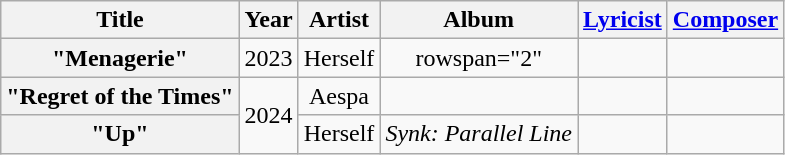<table class="wikitable plainrowheaders" style="text-align:center">
<tr>
<th scope="col">Title</th>
<th scope="col">Year</th>
<th scope="col">Artist</th>
<th scope="col">Album</th>
<th scope="col"><a href='#'>Lyricist</a></th>
<th scope="col"><a href='#'>Composer</a></th>
</tr>
<tr>
<th scope="row">"Menagerie"</th>
<td>2023</td>
<td>Herself</td>
<td>rowspan="2" </td>
<td></td>
<td></td>
</tr>
<tr>
<th scope="row">"Regret of the Times"</th>
<td rowspan="2">2024</td>
<td>Aespa</td>
<td></td>
<td></td>
</tr>
<tr>
<th scope="row">"Up"</th>
<td>Herself</td>
<td><em>Synk: Parallel Line</em></td>
<td></td>
<td></td>
</tr>
</table>
